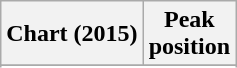<table class="wikitable sortable plainrowheaders" style="text-align:center">
<tr>
<th scope="col">Chart (2015)</th>
<th scope="col">Peak<br>position</th>
</tr>
<tr>
</tr>
<tr>
</tr>
<tr>
</tr>
<tr>
</tr>
<tr>
</tr>
<tr>
</tr>
<tr>
</tr>
<tr>
</tr>
</table>
